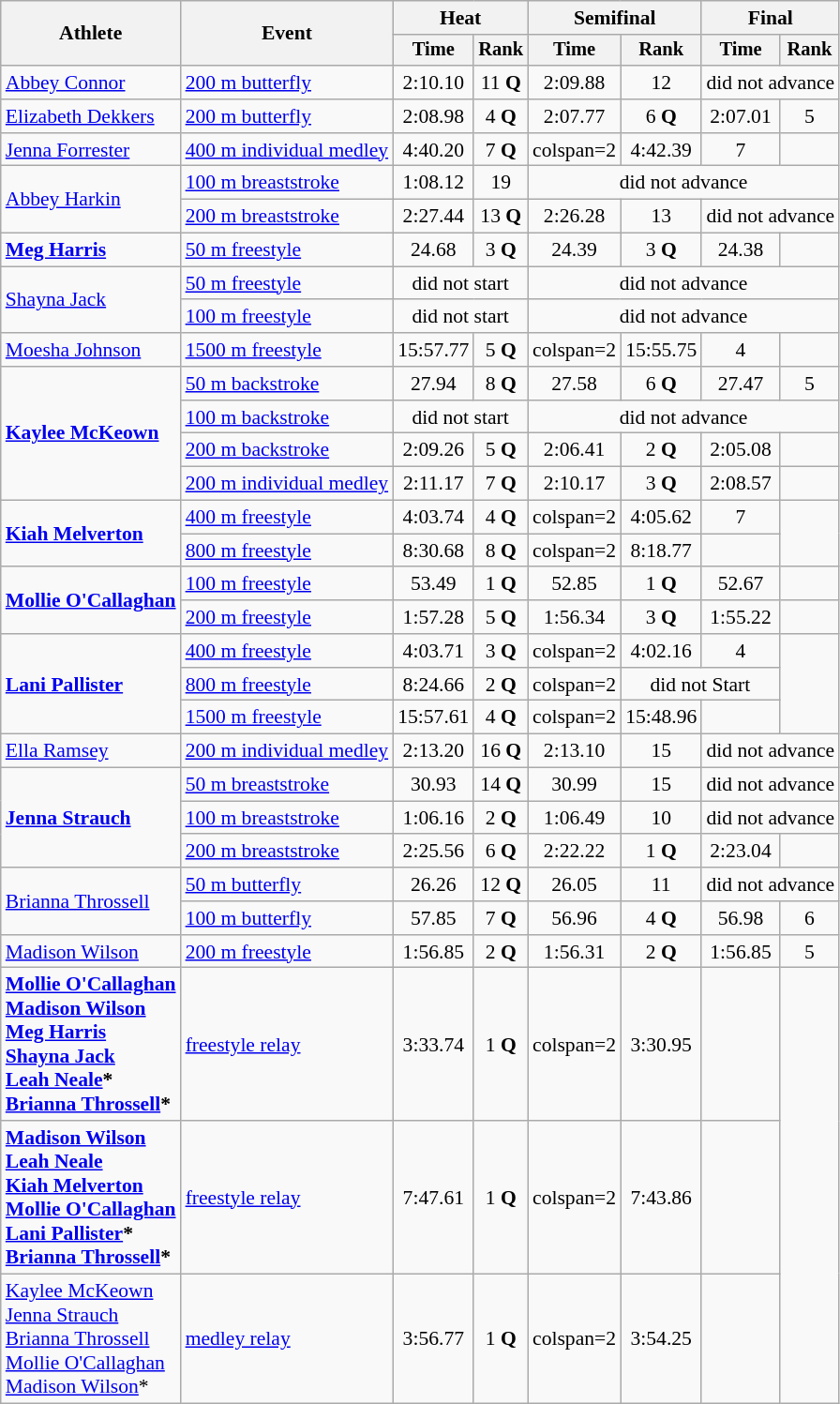<table class="wikitable" style="text-align:center; font-size:90%">
<tr>
<th rowspan="2">Athlete</th>
<th rowspan="2">Event</th>
<th colspan="2">Heat</th>
<th colspan="2">Semifinal</th>
<th colspan="2">Final</th>
</tr>
<tr style="font-size:95%">
<th>Time</th>
<th>Rank</th>
<th>Time</th>
<th>Rank</th>
<th>Time</th>
<th>Rank</th>
</tr>
<tr>
<td align=left><a href='#'>Abbey Connor</a></td>
<td align=left><a href='#'>200 m butterfly</a></td>
<td>2:10.10</td>
<td>11 <strong>Q</strong></td>
<td>2:09.88</td>
<td>12</td>
<td colspan=2>did not advance</td>
</tr>
<tr>
<td align=left><a href='#'>Elizabeth Dekkers</a></td>
<td align=left><a href='#'>200 m butterfly</a></td>
<td>2:08.98</td>
<td>4 <strong>Q</strong></td>
<td>2:07.77</td>
<td>6 <strong>Q</strong></td>
<td>2:07.01</td>
<td>5</td>
</tr>
<tr>
<td align=left><a href='#'>Jenna Forrester</a></td>
<td align=left><a href='#'>400 m individual medley</a></td>
<td>4:40.20</td>
<td>7 <strong>Q</strong></td>
<td>colspan=2 </td>
<td>4:42.39</td>
<td>7</td>
</tr>
<tr>
<td align=left rowspan=2><a href='#'>Abbey Harkin</a></td>
<td align=left><a href='#'>100 m breaststroke</a></td>
<td>1:08.12</td>
<td>19</td>
<td colspan=4>did not advance</td>
</tr>
<tr>
<td align=left><a href='#'>200 m breaststroke</a></td>
<td>2:27.44</td>
<td>13 <strong>Q</strong></td>
<td>2:26.28</td>
<td>13</td>
<td colspan=2>did not advance</td>
</tr>
<tr>
<td align=left><strong><a href='#'>Meg Harris</a></strong></td>
<td align=left><a href='#'>50 m freestyle</a></td>
<td>24.68</td>
<td>3 <strong>Q</strong></td>
<td>24.39</td>
<td>3 <strong>Q</strong></td>
<td>24.38</td>
<td></td>
</tr>
<tr>
<td align=left rowspan=2><a href='#'>Shayna Jack</a></td>
<td align=left><a href='#'>50 m freestyle</a></td>
<td colspan=2>did not start</td>
<td colspan=4>did not advance</td>
</tr>
<tr>
<td align=left><a href='#'>100 m freestyle</a></td>
<td colspan=2>did not start</td>
<td colspan=4>did not advance</td>
</tr>
<tr>
<td align=left><a href='#'>Moesha Johnson</a></td>
<td align=left><a href='#'>1500 m freestyle</a></td>
<td>15:57.77</td>
<td>5 <strong>Q</strong></td>
<td>colspan=2 </td>
<td>15:55.75</td>
<td>4</td>
</tr>
<tr>
<td align=left rowspan=4><strong><a href='#'>Kaylee McKeown</a></strong></td>
<td align=left><a href='#'>50 m backstroke</a></td>
<td>27.94</td>
<td>8 <strong>Q</strong></td>
<td>27.58</td>
<td>6 <strong>Q</strong></td>
<td>27.47</td>
<td>5</td>
</tr>
<tr>
<td align=left><a href='#'>100 m backstroke</a></td>
<td colspan=2>did not start</td>
<td colspan=4>did not advance</td>
</tr>
<tr>
<td align=left><a href='#'>200 m backstroke</a></td>
<td>2:09.26</td>
<td>5 <strong>Q</strong></td>
<td>2:06.41</td>
<td>2 <strong>Q</strong></td>
<td>2:05.08</td>
<td></td>
</tr>
<tr>
<td align=left><a href='#'>200 m individual medley</a></td>
<td>2:11.17</td>
<td>7 <strong>Q</strong></td>
<td>2:10.17</td>
<td>3 <strong>Q</strong></td>
<td>2:08.57</td>
<td></td>
</tr>
<tr>
<td align=left rowspan=2><strong><a href='#'>Kiah Melverton</a></strong></td>
<td align=left><a href='#'>400 m freestyle</a></td>
<td>4:03.74</td>
<td>4 <strong>Q</strong></td>
<td>colspan=2 </td>
<td>4:05.62</td>
<td>7</td>
</tr>
<tr>
<td align=left><a href='#'>800 m freestyle</a></td>
<td>8:30.68</td>
<td>8 <strong>Q</strong></td>
<td>colspan=2 </td>
<td>8:18.77</td>
<td></td>
</tr>
<tr>
<td align=left rowspan=2><strong><a href='#'>Mollie O'Callaghan</a></strong></td>
<td align=left><a href='#'>100 m freestyle</a></td>
<td>53.49</td>
<td>1 <strong>Q</strong></td>
<td>52.85</td>
<td>1 <strong>Q</strong></td>
<td>52.67</td>
<td></td>
</tr>
<tr>
<td align=left><a href='#'>200 m freestyle</a></td>
<td>1:57.28</td>
<td>5 <strong>Q</strong></td>
<td>1:56.34</td>
<td>3 <strong>Q</strong></td>
<td>1:55.22</td>
<td></td>
</tr>
<tr>
<td align=left rowspan=3><strong><a href='#'>Lani Pallister</a></strong></td>
<td align=left><a href='#'>400 m freestyle</a></td>
<td>4:03.71</td>
<td>3 <strong>Q</strong></td>
<td>colspan=2 </td>
<td>4:02.16</td>
<td>4</td>
</tr>
<tr>
<td align=left><a href='#'>800 m freestyle</a></td>
<td>8:24.66</td>
<td>2 <strong>Q</strong></td>
<td>colspan=2 </td>
<td colspan=2>did not Start</td>
</tr>
<tr>
<td align=left><a href='#'>1500 m freestyle</a></td>
<td>15:57.61</td>
<td>4 <strong>Q</strong></td>
<td>colspan=2 </td>
<td>15:48.96</td>
<td></td>
</tr>
<tr>
<td align=left><a href='#'>Ella Ramsey</a></td>
<td align=left><a href='#'>200 m individual medley</a></td>
<td>2:13.20</td>
<td>16 <strong>Q</strong></td>
<td>2:13.10</td>
<td>15</td>
<td colspan=2>did not advance</td>
</tr>
<tr>
<td align=left rowspan=3><strong><a href='#'>Jenna Strauch</a></strong></td>
<td align=left><a href='#'>50 m breaststroke</a></td>
<td>30.93</td>
<td>14 <strong>Q</strong></td>
<td>30.99</td>
<td>15</td>
<td colspan=2>did not advance</td>
</tr>
<tr>
<td align=left><a href='#'>100 m breaststroke</a></td>
<td>1:06.16</td>
<td>2 <strong>Q</strong></td>
<td>1:06.49</td>
<td>10</td>
<td colspan=2>did not advance</td>
</tr>
<tr>
<td align=left><a href='#'>200 m breaststroke</a></td>
<td>2:25.56</td>
<td>6 <strong>Q</strong></td>
<td>2:22.22</td>
<td>1 <strong>Q</strong></td>
<td>2:23.04</td>
<td></td>
</tr>
<tr>
<td align=left rowspan=2><a href='#'>Brianna Throssell</a></td>
<td align=left><a href='#'>50 m butterfly</a></td>
<td>26.26</td>
<td>12 <strong>Q</strong></td>
<td>26.05</td>
<td>11</td>
<td colspan=2>did not advance</td>
</tr>
<tr>
<td align=left><a href='#'>100 m butterfly</a></td>
<td>57.85</td>
<td>7 <strong>Q</strong></td>
<td>56.96</td>
<td>4 <strong>Q</strong></td>
<td>56.98</td>
<td>6</td>
</tr>
<tr>
<td align=left><a href='#'>Madison Wilson</a></td>
<td align=left><a href='#'>200 m freestyle</a></td>
<td>1:56.85</td>
<td>2 <strong>Q</strong></td>
<td>1:56.31</td>
<td>2 <strong>Q</strong></td>
<td>1:56.85</td>
<td>5</td>
</tr>
<tr>
<td align=left><strong><a href='#'>Mollie O'Callaghan</a><br><a href='#'>Madison Wilson</a><br><a href='#'>Meg Harris</a><br><a href='#'>Shayna Jack</a><br><a href='#'>Leah Neale</a>*<br><a href='#'>Brianna Throssell</a>*</strong></td>
<td align=left><a href='#'> freestyle relay</a></td>
<td>3:33.74</td>
<td>1 <strong>Q</strong></td>
<td>colspan=2 </td>
<td>3:30.95</td>
<td></td>
</tr>
<tr>
<td align=left><strong><a href='#'>Madison Wilson</a><br><a href='#'>Leah Neale</a><br><a href='#'>Kiah Melverton</a><br><a href='#'>Mollie O'Callaghan</a><br><a href='#'>Lani Pallister</a>*<br><a href='#'>Brianna Throssell</a>*</strong></td>
<td align=left><a href='#'> freestyle relay</a></td>
<td>7:47.61</td>
<td>1 <strong>Q</strong></td>
<td>colspan=2 </td>
<td>7:43.86</td>
<td></td>
</tr>
<tr>
<td align=left><a href='#'>Kaylee McKeown</a><br><a href='#'>Jenna Strauch</a><br><a href='#'>Brianna Throssell</a><br><a href='#'>Mollie O'Callaghan</a><br><a href='#'>Madison Wilson</a>*</td>
<td align=left><a href='#'> medley relay</a></td>
<td>3:56.77</td>
<td>1 <strong>Q</strong></td>
<td>colspan=2 </td>
<td>3:54.25</td>
<td></td>
</tr>
</table>
